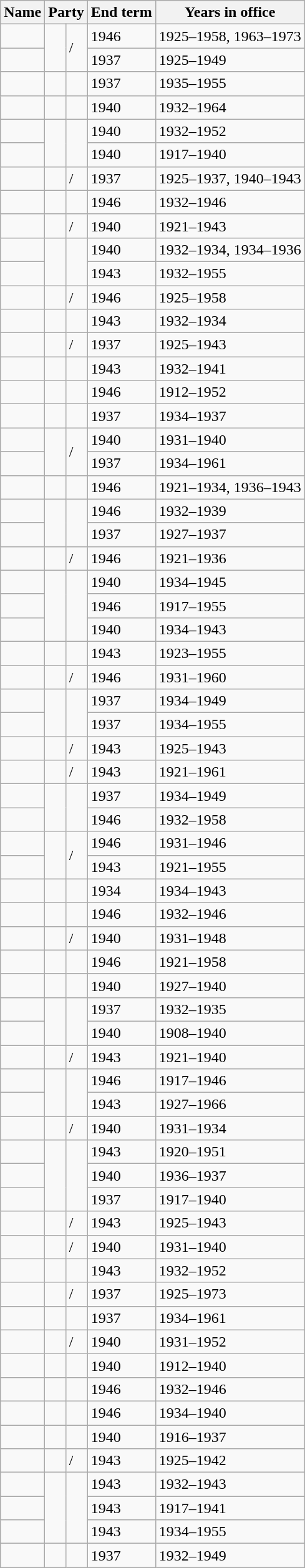<table class="wikitable sortable">
<tr>
<th>Name</th>
<th colspan=2>Party</th>
<th>End term</th>
<th>Years in office</th>
</tr>
<tr>
<td></td>
<td rowspan="2" > </td>
<td rowspan="2"> / </td>
<td>1946</td>
<td>1925–1958, 1963–1973</td>
</tr>
<tr>
<td></td>
<td>1937</td>
<td>1925–1949</td>
</tr>
<tr>
<td></td>
<td> </td>
<td></td>
<td>1937</td>
<td>1935–1955</td>
</tr>
<tr>
<td></td>
<td> </td>
<td></td>
<td>1940</td>
<td>1932–1964</td>
</tr>
<tr>
<td></td>
<td rowspan="2" > </td>
<td rowspan="2"></td>
<td>1940</td>
<td>1932–1952</td>
</tr>
<tr>
<td></td>
<td>1940</td>
<td>1917–1940</td>
</tr>
<tr>
<td></td>
<td> </td>
<td> / </td>
<td>1937</td>
<td>1925–1937, 1940–1943</td>
</tr>
<tr>
<td></td>
<td> </td>
<td></td>
<td>1946</td>
<td>1932–1946</td>
</tr>
<tr>
<td></td>
<td> </td>
<td> / </td>
<td>1940</td>
<td>1921–1943</td>
</tr>
<tr>
<td></td>
<td rowspan="2" > </td>
<td rowspan="2"></td>
<td>1940</td>
<td>1932–1934, 1934–1936</td>
</tr>
<tr>
<td></td>
<td>1943</td>
<td>1932–1955</td>
</tr>
<tr>
<td></td>
<td> </td>
<td> / </td>
<td>1946</td>
<td>1925–1958</td>
</tr>
<tr>
<td></td>
<td> </td>
<td></td>
<td>1943</td>
<td>1932–1934</td>
</tr>
<tr>
<td></td>
<td> </td>
<td> / </td>
<td>1937</td>
<td>1925–1943</td>
</tr>
<tr>
<td></td>
<td> </td>
<td></td>
<td>1943</td>
<td>1932–1941</td>
</tr>
<tr>
<td></td>
<td> </td>
<td></td>
<td>1946</td>
<td>1912–1952</td>
</tr>
<tr>
<td></td>
<td> </td>
<td></td>
<td>1937</td>
<td>1934–1937</td>
</tr>
<tr>
<td></td>
<td rowspan="2" > </td>
<td rowspan="2"> / </td>
<td>1940</td>
<td>1931–1940</td>
</tr>
<tr>
<td></td>
<td>1937</td>
<td>1934–1961</td>
</tr>
<tr>
<td></td>
<td> </td>
<td></td>
<td>1946</td>
<td>1921–1934, 1936–1943</td>
</tr>
<tr>
<td></td>
<td rowspan="2" > </td>
<td rowspan="2"></td>
<td>1946</td>
<td>1932–1939</td>
</tr>
<tr>
<td></td>
<td>1937</td>
<td>1927–1937</td>
</tr>
<tr>
<td></td>
<td> </td>
<td> / </td>
<td>1946</td>
<td>1921–1936</td>
</tr>
<tr>
<td></td>
<td rowspan="3" > </td>
<td rowspan="3"></td>
<td>1940</td>
<td>1934–1945</td>
</tr>
<tr>
<td></td>
<td>1946</td>
<td>1917–1955</td>
</tr>
<tr>
<td></td>
<td>1940</td>
<td>1934–1943</td>
</tr>
<tr>
<td></td>
<td> </td>
<td></td>
<td>1943</td>
<td>1923–1955</td>
</tr>
<tr>
<td></td>
<td> </td>
<td> / </td>
<td>1946</td>
<td>1931–1960</td>
</tr>
<tr>
<td></td>
<td rowspan="2" > </td>
<td rowspan="2"></td>
<td>1937</td>
<td>1934–1949</td>
</tr>
<tr>
<td></td>
<td>1937</td>
<td>1934–1955</td>
</tr>
<tr>
<td></td>
<td> </td>
<td> / </td>
<td>1943</td>
<td>1925–1943</td>
</tr>
<tr>
<td></td>
<td> </td>
<td> / </td>
<td>1943</td>
<td>1921–1961</td>
</tr>
<tr>
<td></td>
<td rowspan="2" > </td>
<td rowspan="2"></td>
<td>1937</td>
<td>1934–1949</td>
</tr>
<tr>
<td></td>
<td>1946</td>
<td>1932–1958</td>
</tr>
<tr>
<td></td>
<td rowspan="2" > </td>
<td rowspan="2"> / </td>
<td>1946</td>
<td>1931–1946</td>
</tr>
<tr>
<td></td>
<td>1943</td>
<td>1921–1955</td>
</tr>
<tr>
<td></td>
<td> </td>
<td></td>
<td>1934</td>
<td>1934–1943</td>
</tr>
<tr>
<td></td>
<td> </td>
<td></td>
<td>1946</td>
<td>1932–1946</td>
</tr>
<tr>
<td></td>
<td> </td>
<td> / </td>
<td>1940</td>
<td>1931–1948</td>
</tr>
<tr>
<td></td>
<td> </td>
<td></td>
<td>1946</td>
<td>1921–1958</td>
</tr>
<tr>
<td></td>
<td> </td>
<td></td>
<td>1940</td>
<td>1927–1940</td>
</tr>
<tr>
<td></td>
<td rowspan="2" > </td>
<td rowspan="2"></td>
<td>1937</td>
<td>1932–1935</td>
</tr>
<tr>
<td></td>
<td>1940</td>
<td>1908–1940</td>
</tr>
<tr>
<td></td>
<td> </td>
<td> / </td>
<td>1943</td>
<td>1921–1940</td>
</tr>
<tr>
<td></td>
<td rowspan="2" > </td>
<td rowspan="2"></td>
<td>1946</td>
<td>1917–1946</td>
</tr>
<tr>
<td></td>
<td>1943</td>
<td>1927–1966</td>
</tr>
<tr>
<td></td>
<td> </td>
<td> / </td>
<td>1940</td>
<td>1931–1934</td>
</tr>
<tr>
<td></td>
<td rowspan="3" > </td>
<td rowspan="3"></td>
<td>1943</td>
<td>1920–1951</td>
</tr>
<tr>
<td></td>
<td>1940</td>
<td>1936–1937</td>
</tr>
<tr>
<td></td>
<td>1937</td>
<td>1917–1940</td>
</tr>
<tr>
<td></td>
<td> </td>
<td> / </td>
<td>1943</td>
<td>1925–1943</td>
</tr>
<tr>
<td></td>
<td> </td>
<td> / </td>
<td>1940</td>
<td>1931–1940</td>
</tr>
<tr>
<td></td>
<td> </td>
<td></td>
<td>1943</td>
<td>1932–1952</td>
</tr>
<tr>
<td></td>
<td> </td>
<td> / </td>
<td>1937</td>
<td>1925–1973</td>
</tr>
<tr>
<td></td>
<td> </td>
<td></td>
<td>1937</td>
<td>1934–1961</td>
</tr>
<tr>
<td></td>
<td> </td>
<td> / </td>
<td>1940</td>
<td>1931–1952</td>
</tr>
<tr>
<td></td>
<td> </td>
<td></td>
<td>1940</td>
<td>1912–1940</td>
</tr>
<tr>
<td></td>
<td> </td>
<td></td>
<td>1946</td>
<td>1932–1946</td>
</tr>
<tr>
<td></td>
<td> </td>
<td></td>
<td>1946</td>
<td>1934–1940</td>
</tr>
<tr>
<td></td>
<td> </td>
<td></td>
<td>1940</td>
<td>1916–1937</td>
</tr>
<tr>
<td></td>
<td> </td>
<td> / </td>
<td>1943</td>
<td>1925–1942</td>
</tr>
<tr>
<td></td>
<td rowspan="3" > </td>
<td rowspan="3"></td>
<td>1943</td>
<td>1932–1943</td>
</tr>
<tr>
<td></td>
<td>1943</td>
<td>1917–1941</td>
</tr>
<tr>
<td></td>
<td>1943</td>
<td>1934–1955</td>
</tr>
<tr>
<td></td>
<td> </td>
<td></td>
<td>1937</td>
<td>1932–1949</td>
</tr>
</table>
